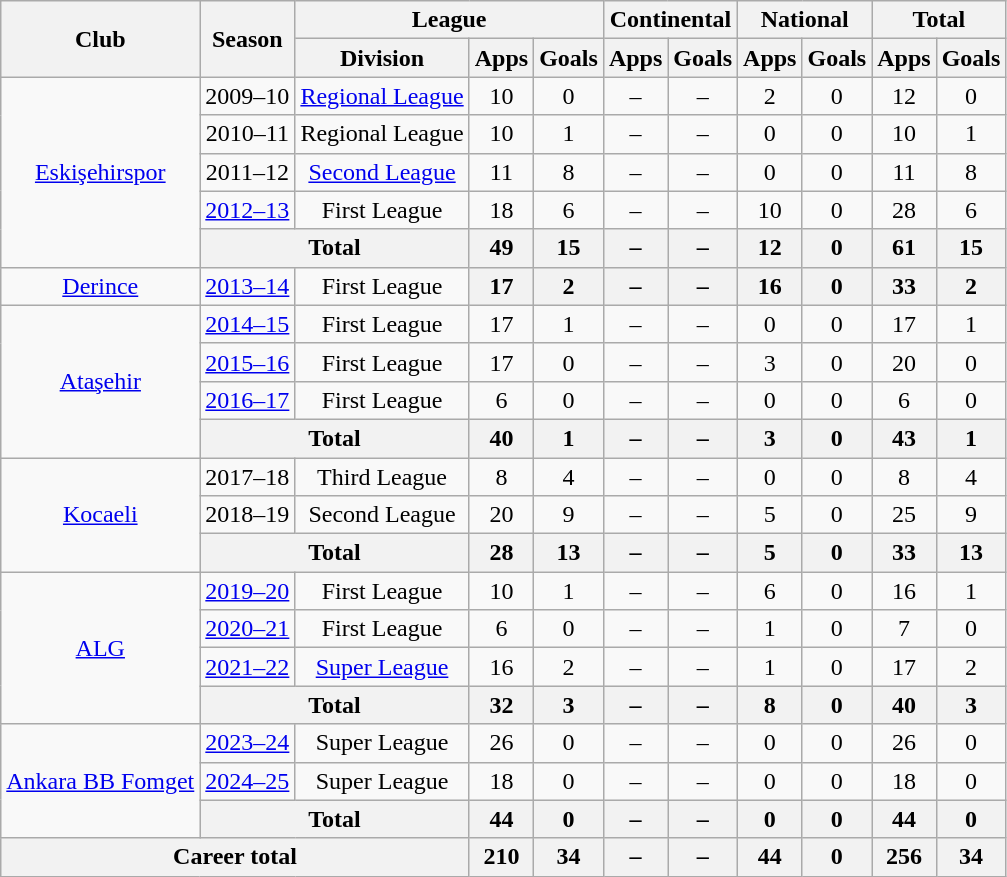<table class="wikitable" style="text-align: center;">
<tr>
<th rowspan="2">Club</th>
<th rowspan="2">Season</th>
<th colspan="3">League</th>
<th colspan="2">Continental</th>
<th colspan="2">National</th>
<th colspan="2">Total</th>
</tr>
<tr>
<th>Division</th>
<th>Apps</th>
<th>Goals</th>
<th>Apps</th>
<th>Goals</th>
<th>Apps</th>
<th>Goals</th>
<th>Apps</th>
<th>Goals</th>
</tr>
<tr>
<td rowspan=5><a href='#'>Eskişehirspor</a></td>
<td>2009–10</td>
<td><a href='#'>Regional League</a></td>
<td>10</td>
<td>0</td>
<td>–</td>
<td>–</td>
<td>2</td>
<td>0</td>
<td>12</td>
<td>0</td>
</tr>
<tr>
<td>2010–11</td>
<td>Regional League</td>
<td>10</td>
<td>1</td>
<td>–</td>
<td>–</td>
<td>0</td>
<td>0</td>
<td>10</td>
<td>1</td>
</tr>
<tr>
<td>2011–12</td>
<td><a href='#'>Second League</a></td>
<td>11</td>
<td>8</td>
<td>–</td>
<td>–</td>
<td>0</td>
<td>0</td>
<td>11</td>
<td>8</td>
</tr>
<tr>
<td><a href='#'>2012–13</a></td>
<td>First League</td>
<td>18</td>
<td>6</td>
<td>–</td>
<td>–</td>
<td>10</td>
<td>0</td>
<td>28</td>
<td>6</td>
</tr>
<tr>
<th colspan="2">Total</th>
<th>49</th>
<th>15</th>
<th>–</th>
<th>–</th>
<th>12</th>
<th>0</th>
<th>61</th>
<th>15</th>
</tr>
<tr>
<td><a href='#'>Derince</a></td>
<td><a href='#'>2013–14</a></td>
<td>First League</td>
<th>17</th>
<th>2</th>
<th>–</th>
<th>–</th>
<th>16</th>
<th>0</th>
<th>33</th>
<th>2</th>
</tr>
<tr>
<td rowspan=4><a href='#'>Ataşehir</a></td>
<td><a href='#'>2014–15</a></td>
<td>First League</td>
<td>17</td>
<td>1</td>
<td>–</td>
<td>–</td>
<td>0</td>
<td>0</td>
<td>17</td>
<td>1</td>
</tr>
<tr>
<td><a href='#'>2015–16</a></td>
<td>First League</td>
<td>17</td>
<td>0</td>
<td>–</td>
<td>–</td>
<td>3</td>
<td>0</td>
<td>20</td>
<td>0</td>
</tr>
<tr>
<td><a href='#'>2016–17</a></td>
<td>First League</td>
<td>6</td>
<td>0</td>
<td>–</td>
<td>–</td>
<td>0</td>
<td>0</td>
<td>6</td>
<td>0</td>
</tr>
<tr>
<th colspan="2">Total</th>
<th>40</th>
<th>1</th>
<th>–</th>
<th>–</th>
<th>3</th>
<th>0</th>
<th>43</th>
<th>1</th>
</tr>
<tr>
<td rowspan=3><a href='#'>Kocaeli</a></td>
<td>2017–18</td>
<td>Third League</td>
<td>8</td>
<td>4</td>
<td>–</td>
<td>–</td>
<td>0</td>
<td>0</td>
<td>8</td>
<td>4</td>
</tr>
<tr>
<td>2018–19</td>
<td>Second League</td>
<td>20</td>
<td>9</td>
<td>–</td>
<td>–</td>
<td>5</td>
<td>0</td>
<td>25</td>
<td>9</td>
</tr>
<tr>
<th colspan="2">Total</th>
<th>28</th>
<th>13</th>
<th>–</th>
<th>–</th>
<th>5</th>
<th>0</th>
<th>33</th>
<th>13</th>
</tr>
<tr>
<td rowspan=4><a href='#'>ALG</a></td>
<td><a href='#'>2019–20</a></td>
<td>First League</td>
<td>10</td>
<td>1</td>
<td>–</td>
<td>–</td>
<td>6</td>
<td>0</td>
<td>16</td>
<td>1</td>
</tr>
<tr>
<td><a href='#'>2020–21</a></td>
<td>First League</td>
<td>6</td>
<td>0</td>
<td>–</td>
<td>–</td>
<td>1</td>
<td>0</td>
<td>7</td>
<td>0</td>
</tr>
<tr>
<td><a href='#'>2021–22</a></td>
<td><a href='#'>Super League</a></td>
<td>16</td>
<td>2</td>
<td>–</td>
<td>–</td>
<td>1</td>
<td>0</td>
<td>17</td>
<td>2</td>
</tr>
<tr>
<th colspan="2">Total</th>
<th>32</th>
<th>3</th>
<th>–</th>
<th>–</th>
<th>8</th>
<th>0</th>
<th>40</th>
<th>3</th>
</tr>
<tr>
<td rowspan=3><a href='#'>Ankara BB Fomget</a></td>
<td><a href='#'>2023–24</a></td>
<td>Super League</td>
<td>26</td>
<td>0</td>
<td>–</td>
<td>–</td>
<td>0</td>
<td>0</td>
<td>26</td>
<td>0</td>
</tr>
<tr>
<td><a href='#'>2024–25</a></td>
<td>Super League</td>
<td>18</td>
<td>0</td>
<td>–</td>
<td>–</td>
<td>0</td>
<td>0</td>
<td>18</td>
<td>0</td>
</tr>
<tr>
<th colspan="2">Total</th>
<th>44</th>
<th>0</th>
<th>–</th>
<th>–</th>
<th>0</th>
<th>0</th>
<th>44</th>
<th>0</th>
</tr>
<tr>
<th colspan="3">Career total</th>
<th>210</th>
<th>34</th>
<th>–</th>
<th>–</th>
<th>44</th>
<th>0</th>
<th>256</th>
<th>34</th>
</tr>
</table>
